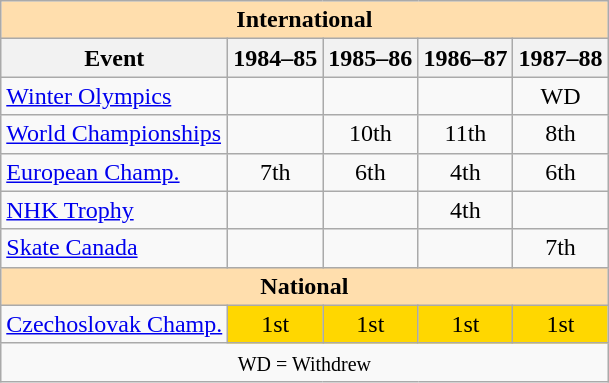<table class="wikitable" style="text-align:center">
<tr>
<th style="background-color: #ffdead; " colspan=5 align=center>International</th>
</tr>
<tr>
<th>Event</th>
<th>1984–85</th>
<th>1985–86</th>
<th>1986–87</th>
<th>1987–88</th>
</tr>
<tr>
<td align=left><a href='#'>Winter Olympics</a></td>
<td></td>
<td></td>
<td></td>
<td>WD</td>
</tr>
<tr>
<td align=left><a href='#'>World Championships</a></td>
<td></td>
<td>10th</td>
<td>11th</td>
<td>8th</td>
</tr>
<tr>
<td align=left><a href='#'>European Champ.</a></td>
<td>7th</td>
<td>6th</td>
<td>4th</td>
<td>6th</td>
</tr>
<tr>
<td align=left><a href='#'>NHK Trophy</a></td>
<td></td>
<td></td>
<td>4th</td>
<td></td>
</tr>
<tr>
<td align=left><a href='#'>Skate Canada</a></td>
<td></td>
<td></td>
<td></td>
<td>7th</td>
</tr>
<tr>
<th style="background-color: #ffdead; " colspan=5 align=center>National</th>
</tr>
<tr>
<td align=left><a href='#'>Czechoslovak Champ.</a></td>
<td bgcolor=gold>1st</td>
<td bgcolor=gold>1st</td>
<td bgcolor=gold>1st</td>
<td bgcolor=gold>1st</td>
</tr>
<tr>
<td colspan=5 align=center><small> WD = Withdrew </small></td>
</tr>
</table>
